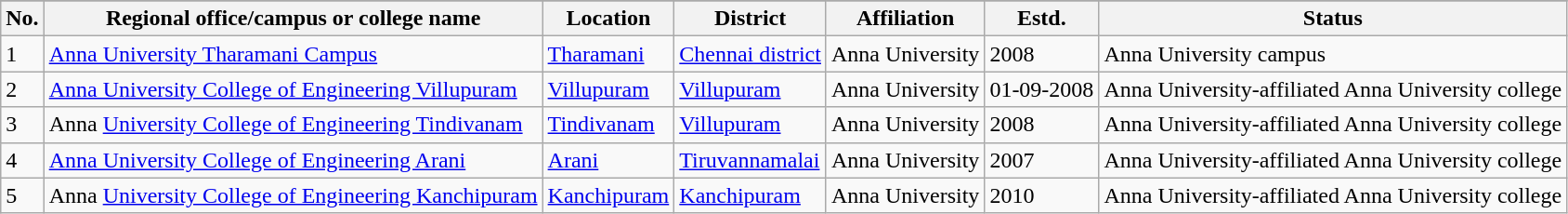<table class="wikitable sortable">
<tr>
</tr>
<tr>
<th>No.</th>
<th>Regional office/campus or college name</th>
<th>Location</th>
<th>District</th>
<th>Affiliation</th>
<th>Estd.</th>
<th>Status</th>
</tr>
<tr>
<td>1</td>
<td><a href='#'>Anna University Tharamani Campus</a></td>
<td><a href='#'>Tharamani</a></td>
<td><a href='#'>Chennai district</a></td>
<td>Anna University</td>
<td>2008</td>
<td>Anna University campus</td>
</tr>
<tr>
<td>2</td>
<td><a href='#'>Anna University College of Engineering Villupuram</a></td>
<td><a href='#'>Villupuram</a></td>
<td><a href='#'>Villupuram</a></td>
<td>Anna University</td>
<td>01-09-2008</td>
<td>Anna University-affiliated Anna University college</td>
</tr>
<tr>
<td>3</td>
<td>Anna <a href='#'>University College of Engineering Tindivanam</a></td>
<td><a href='#'>Tindivanam</a></td>
<td><a href='#'>Villupuram</a></td>
<td>Anna University</td>
<td>2008</td>
<td>Anna University-affiliated Anna University college</td>
</tr>
<tr>
<td>4</td>
<td><a href='#'>Anna University College of Engineering Arani</a></td>
<td><a href='#'>Arani</a></td>
<td><a href='#'>Tiruvannamalai</a></td>
<td>Anna University</td>
<td>2007</td>
<td>Anna University-affiliated Anna University college</td>
</tr>
<tr>
<td>5</td>
<td>Anna <a href='#'>University College of Engineering Kanchipuram</a></td>
<td><a href='#'>Kanchipuram</a></td>
<td><a href='#'>Kanchipuram</a></td>
<td>Anna University</td>
<td>2010</td>
<td>Anna University-affiliated Anna University college</td>
</tr>
</table>
